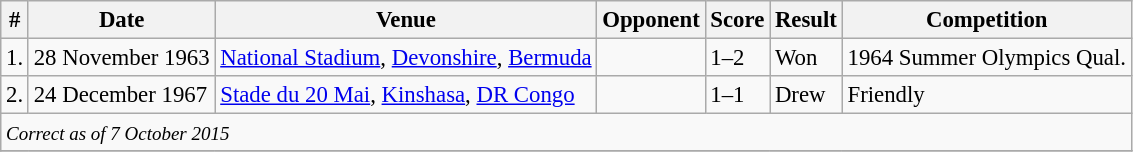<table class="wikitable" style="font-size:95%;">
<tr>
<th>#</th>
<th>Date</th>
<th>Venue</th>
<th>Opponent</th>
<th>Score</th>
<th>Result</th>
<th>Competition</th>
</tr>
<tr>
<td>1.</td>
<td>28 November 1963</td>
<td><a href='#'>National Stadium</a>, <a href='#'>Devonshire</a>, <a href='#'>Bermuda</a></td>
<td></td>
<td>1–2</td>
<td>Won</td>
<td>1964 Summer Olympics Qual.</td>
</tr>
<tr>
<td>2.</td>
<td>24 December 1967</td>
<td><a href='#'>Stade du 20 Mai</a>, <a href='#'>Kinshasa</a>, <a href='#'>DR Congo</a></td>
<td></td>
<td>1–1</td>
<td>Drew</td>
<td>Friendly</td>
</tr>
<tr>
<td colspan="12"><small><em>Correct as of 7 October 2015</em></small></td>
</tr>
<tr>
</tr>
</table>
